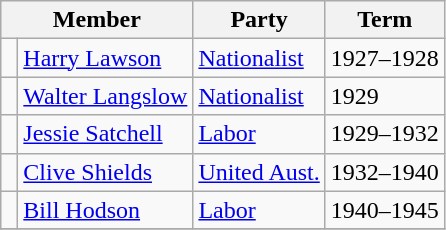<table class="wikitable">
<tr>
<th colspan="2">Member</th>
<th>Party</th>
<th>Term</th>
</tr>
<tr>
<td> </td>
<td><a href='#'>Harry Lawson</a></td>
<td><a href='#'>Nationalist</a></td>
<td>1927–1928</td>
</tr>
<tr>
<td> </td>
<td><a href='#'>Walter Langslow</a></td>
<td><a href='#'>Nationalist</a></td>
<td>1929</td>
</tr>
<tr>
<td> </td>
<td><a href='#'>Jessie Satchell</a></td>
<td><a href='#'>Labor</a></td>
<td>1929–1932</td>
</tr>
<tr>
<td> </td>
<td><a href='#'>Clive Shields</a></td>
<td><a href='#'>United Aust.</a></td>
<td>1932–1940</td>
</tr>
<tr>
<td> </td>
<td><a href='#'>Bill Hodson</a></td>
<td><a href='#'>Labor</a></td>
<td>1940–1945</td>
</tr>
<tr>
</tr>
</table>
